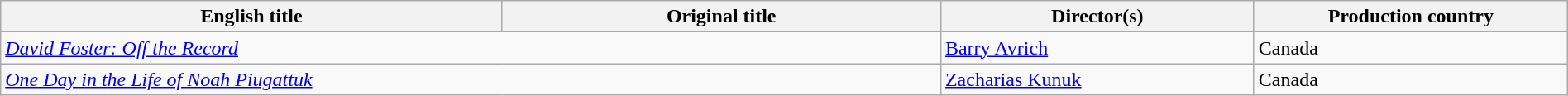<table class="wikitable" width=100%>
<tr>
<th scope="col" width="32%">English title</th>
<th scope="col" width="28%">Original title</th>
<th scope="col" width="20%">Director(s)</th>
<th scope="col" width="20%">Production country</th>
</tr>
<tr>
<td colspan=2><em><a href='#'>David Foster: Off the Record</a></em></td>
<td><a href='#'>Barry Avrich</a></td>
<td>Canada</td>
</tr>
<tr>
<td colspan=2><em><a href='#'>One Day in the Life of Noah Piugattuk</a></em></td>
<td><a href='#'>Zacharias Kunuk</a></td>
<td>Canada</td>
</tr>
</table>
